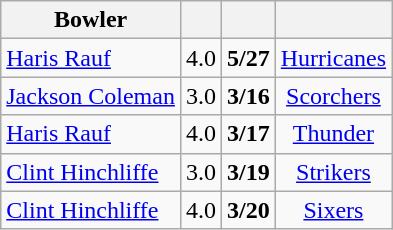<table class="wikitable sortable" style="text-align:center">
<tr>
<th>Bowler</th>
<th></th>
<th></th>
<th></th>
</tr>
<tr |>
<td style="text-align:left"> <a href='#'>Haris Rauf</a></td>
<td>4.0</td>
<td><strong>5/27</strong></td>
<td><a href='#'>Hurricanes</a></td>
</tr>
<tr>
<td style="text-align:left"> <a href='#'>Jackson Coleman</a></td>
<td>3.0</td>
<td><strong>3/16</strong></td>
<td><a href='#'>Scorchers</a></td>
</tr>
<tr>
<td style="text-align:left"> <a href='#'>Haris Rauf</a></td>
<td>4.0</td>
<td><strong>3/17</strong></td>
<td><a href='#'>Thunder</a></td>
</tr>
<tr>
<td style="text-align:left"> <a href='#'>Clint Hinchliffe</a></td>
<td>3.0</td>
<td><strong>3/19</strong></td>
<td><a href='#'>Strikers</a></td>
</tr>
<tr>
<td style="text-align:left"> <a href='#'>Clint Hinchliffe</a></td>
<td>4.0</td>
<td><strong>3/20</strong></td>
<td><a href='#'>Sixers</a></td>
</tr>
</table>
